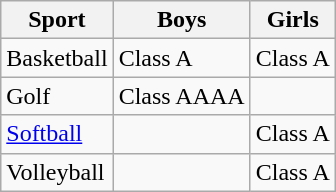<table class="wikitable">
<tr>
<th>Sport</th>
<th>Boys</th>
<th>Girls</th>
</tr>
<tr>
<td>Basketball</td>
<td>Class A</td>
<td>Class A</td>
</tr>
<tr>
<td>Golf</td>
<td>Class AAAA</td>
<td></td>
</tr>
<tr>
<td><a href='#'>Softball</a></td>
<td></td>
<td>Class A</td>
</tr>
<tr>
<td>Volleyball</td>
<td></td>
<td>Class A</td>
</tr>
</table>
